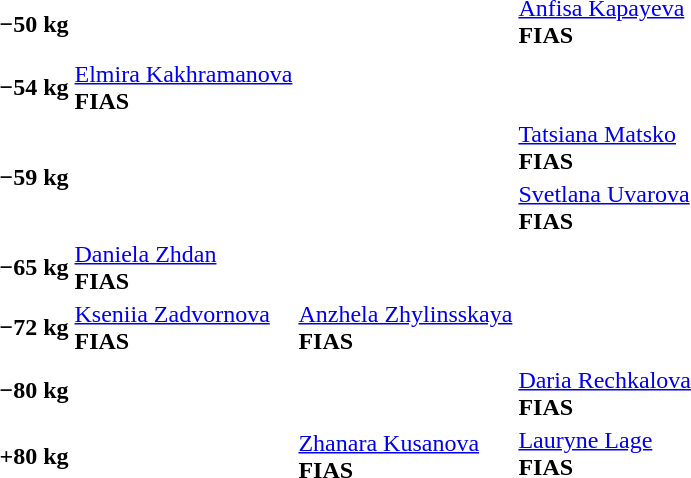<table>
<tr>
<th rowspan=2>−50 kg</th>
<td rowspan=2></td>
<td rowspan=2></td>
<td><a href='#'>Anfisa Kapayeva</a><br><strong>FIAS</strong></td>
</tr>
<tr>
<td></td>
</tr>
<tr>
<th rowspan=2>−54 kg</th>
<td rowspan=2><a href='#'>Elmira Kakhramanova</a><br><strong>FIAS</strong></td>
<td rowspan=2></td>
<td></td>
</tr>
<tr>
<td></td>
</tr>
<tr>
<th rowspan=2>−59 kg</th>
<td rowspan=2></td>
<td rowspan=2></td>
<td><a href='#'>Tatsiana Matsko</a><br><strong>FIAS</strong></td>
</tr>
<tr>
<td><a href='#'>Svetlana Uvarova</a><br><strong>FIAS</strong></td>
</tr>
<tr>
<th rowspan=2>−65 kg</th>
<td rowspan=2><a href='#'>Daniela Zhdan</a><br><strong>FIAS</strong></td>
<td rowspan=2></td>
<td></td>
</tr>
<tr>
<td></td>
</tr>
<tr>
<th rowspan=2>−72 kg</th>
<td rowspan=2><a href='#'>Kseniia Zadvornova</a><br><strong>FIAS</strong></td>
<td rowspan=2><a href='#'>Anzhela Zhylinsskaya</a><br><strong>FIAS</strong></td>
<td></td>
</tr>
<tr>
<td></td>
</tr>
<tr>
<th rowspan=2>−80 kg</th>
<td rowspan=2></td>
<td rowspan=2></td>
<td></td>
</tr>
<tr>
<td><a href='#'>Daria Rechkalova</a><br><strong>FIAS</strong></td>
</tr>
<tr>
<th rowspan=2>+80 kg</th>
<td rowspan=2></td>
<td rowspan=2><a href='#'>Zhanara Kusanova</a><br><strong>FIAS</strong></td>
<td><a href='#'>Lauryne Lage</a><br><strong>FIAS</strong></td>
</tr>
<tr>
<td></td>
</tr>
</table>
